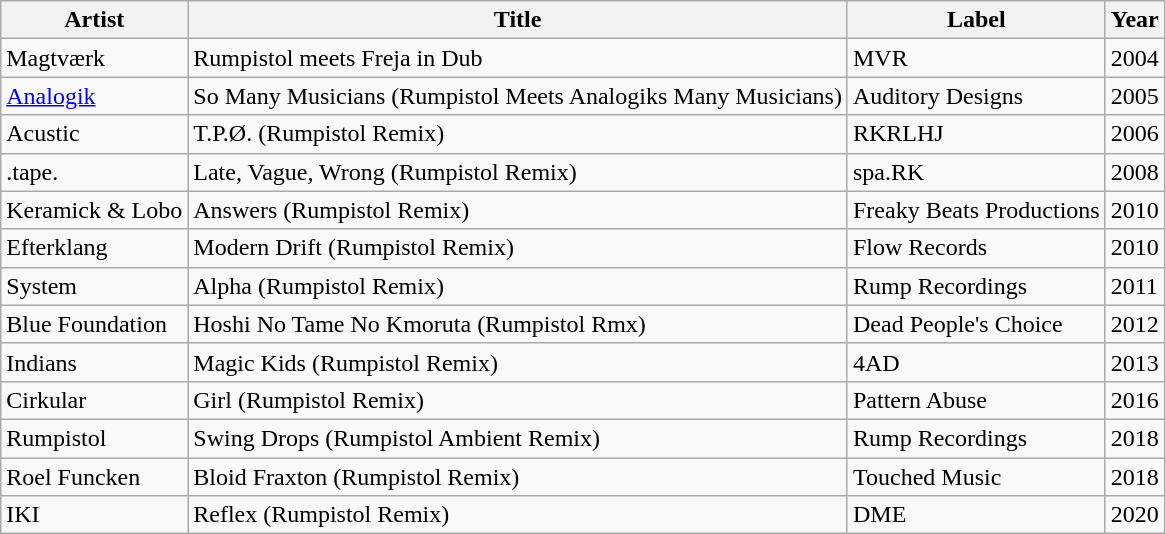<table class="wikitable">
<tr>
<th>Artist</th>
<th>Title</th>
<th>Label</th>
<th>Year</th>
</tr>
<tr>
<td>Magtværk</td>
<td>Rumpistol meets Freja in Dub</td>
<td>MVR</td>
<td>2004</td>
</tr>
<tr>
<td><a href='#'>Analogik</a></td>
<td>So Many Musicians (Rumpistol Meets Analogiks Many Musicians)</td>
<td>Auditory Designs</td>
<td>2005</td>
</tr>
<tr>
<td>Acustic</td>
<td>T.P.Ø. (Rumpistol Remix)</td>
<td>RKRLHJ</td>
<td>2006</td>
</tr>
<tr>
<td>.tape.</td>
<td>Late, Vague, Wrong (Rumpistol Remix)</td>
<td>spa.RK</td>
<td>2008</td>
</tr>
<tr>
<td>Keramick & Lobo</td>
<td>Answers (Rumpistol Remix)</td>
<td>Freaky Beats Productions</td>
<td>2010</td>
</tr>
<tr>
<td>Efterklang</td>
<td>Modern Drift (Rumpistol Remix)</td>
<td>Flow Records</td>
<td>2010</td>
</tr>
<tr>
<td>System</td>
<td>Alpha (Rumpistol Remix)</td>
<td>Rump Recordings</td>
<td>2011</td>
</tr>
<tr>
<td>Blue Foundation</td>
<td>Hoshi No Tame No Kmoruta (Rumpistol Rmx)</td>
<td>Dead People's Choice</td>
<td>2012</td>
</tr>
<tr>
<td>Indians</td>
<td>Magic Kids (Rumpistol Remix)</td>
<td>4AD</td>
<td>2013</td>
</tr>
<tr>
<td>Cirkular</td>
<td>Girl (Rumpistol Remix)</td>
<td>Pattern Abuse</td>
<td>2016</td>
</tr>
<tr>
<td>Rumpistol</td>
<td>Swing Drops (Rumpistol Ambient Remix)</td>
<td>Rump Recordings</td>
<td>2018</td>
</tr>
<tr>
<td>Roel Funcken</td>
<td>Bloid Fraxton (Rumpistol Remix)</td>
<td>Touched Music</td>
<td>2018</td>
</tr>
<tr>
<td>IKI</td>
<td>Reflex  (Rumpistol Remix)</td>
<td>DME</td>
<td>2020</td>
</tr>
</table>
